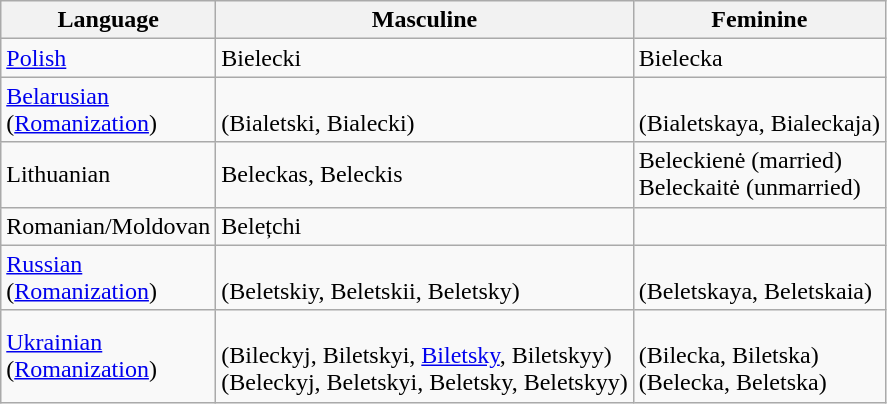<table class="wikitable">
<tr>
<th>Language</th>
<th>Masculine</th>
<th>Feminine</th>
</tr>
<tr>
<td><a href='#'>Polish</a></td>
<td>Bielecki</td>
<td>Bielecka</td>
</tr>
<tr>
<td><a href='#'>Belarusian</a> <br>(<a href='#'>Romanization</a>)</td>
<td><br> (Bialetski, Bialecki)</td>
<td><br> (Bialetskaya, Bialeckaja)</td>
</tr>
<tr>
<td>Lithuanian</td>
<td>Beleckas, Beleckis</td>
<td>Beleckienė (married) <br>Beleckaitė (unmarried)</td>
</tr>
<tr>
<td>Romanian/Moldovan</td>
<td>Belețchi</td>
</tr>
<tr>
<td><a href='#'>Russian</a> <br>(<a href='#'>Romanization</a>)</td>
<td><br> (Beletskiy, Beletskii, Beletsky)</td>
<td><br> (Beletskaya, Beletskaia)</td>
</tr>
<tr>
<td><a href='#'>Ukrainian</a> <br>(<a href='#'>Romanization</a>)</td>
<td><br>(Bileckyj, Biletskyi, <a href='#'>Biletsky</a>, Biletskyy)
<br>(Beleckyj, Beletskyi, Beletsky, Beletskyy)</td>
<td><br>(Bilecka, Biletska)
<br>(Belecka, Beletska)</td>
</tr>
</table>
